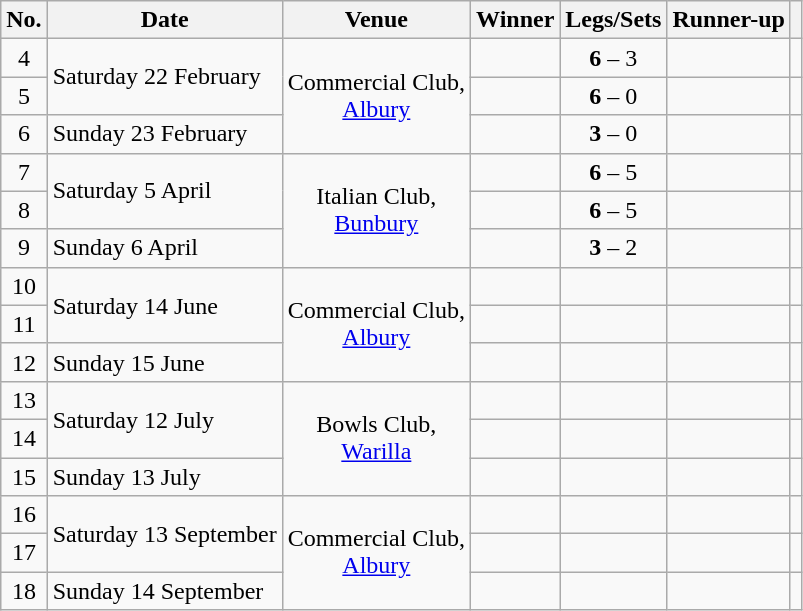<table class="wikitable">
<tr>
<th>No.</th>
<th>Date</th>
<th>Venue</th>
<th>Winner</th>
<th>Legs/Sets</th>
<th>Runner-up</th>
<th></th>
</tr>
<tr>
<td align=center>4</td>
<td align=left rowspan="2">Saturday 22 February</td>
<td align="center" rowspan="3">Commercial Club,<br> <a href='#'>Albury</a></td>
<td align="right"></td>
<td align="center"><strong>6</strong> – 3</td>
<td></td>
<td align="center"></td>
</tr>
<tr>
<td align=center>5</td>
<td align="right"></td>
<td align="center"><strong>6</strong> – 0</td>
<td></td>
<td align="center"></td>
</tr>
<tr>
<td align=center>6</td>
<td align=left>Sunday 23 February</td>
<td align="right"></td>
<td align="center"><strong>3</strong> – 0</td>
<td></td>
<td align="center"></td>
</tr>
<tr>
<td align=center>7</td>
<td align=left rowspan="2">Saturday 5 April</td>
<td align="center" rowspan="3">Italian Club,<br> <a href='#'>Bunbury</a></td>
<td align="right"></td>
<td align="center"><strong>6</strong> – 5</td>
<td></td>
<td align="center"></td>
</tr>
<tr>
<td align=center>8</td>
<td align="right"></td>
<td align="center"><strong>6</strong> – 5</td>
<td></td>
<td align="center"></td>
</tr>
<tr>
<td align=center>9</td>
<td align=left>Sunday 6 April</td>
<td align="right"></td>
<td align="center"><strong>3</strong> – 2</td>
<td></td>
<td align="center"></td>
</tr>
<tr>
<td align=center>10</td>
<td align=left rowspan="2">Saturday 14 June</td>
<td align="center" rowspan="3">Commercial Club,<br> <a href='#'>Albury</a></td>
<td align="right"></td>
<td align="center"></td>
<td></td>
<td align="center"></td>
</tr>
<tr>
<td align=center>11</td>
<td align="right"></td>
<td align="center"></td>
<td></td>
<td align="center"></td>
</tr>
<tr>
<td align=center>12</td>
<td align=left>Sunday 15 June</td>
<td align="right"></td>
<td align="center"></td>
<td></td>
<td align="center"></td>
</tr>
<tr>
<td align=center>13</td>
<td align=left rowspan="2">Saturday 12 July</td>
<td align="center" rowspan="3">Bowls Club,<br> <a href='#'>Warilla</a></td>
<td align="right"></td>
<td align="center"></td>
<td></td>
<td align="center"></td>
</tr>
<tr>
<td align=center>14</td>
<td align="right"></td>
<td align="center"></td>
<td></td>
<td align="center"></td>
</tr>
<tr>
<td align=center>15</td>
<td align=left>Sunday 13 July</td>
<td align="right"></td>
<td align="center"></td>
<td></td>
<td align="center"></td>
</tr>
<tr>
<td align=center>16</td>
<td align=left rowspan="2">Saturday 13 September</td>
<td align="center" rowspan="3">Commercial Club,<br> <a href='#'>Albury</a></td>
<td align="right"></td>
<td align="center"></td>
<td></td>
<td align="center"></td>
</tr>
<tr>
<td align=center>17</td>
<td align="right"></td>
<td align="center"></td>
<td></td>
<td align="center"></td>
</tr>
<tr>
<td align=center>18</td>
<td align=left>Sunday 14 September</td>
<td align="right"></td>
<td align="center"></td>
<td></td>
<td align="center"></td>
</tr>
</table>
